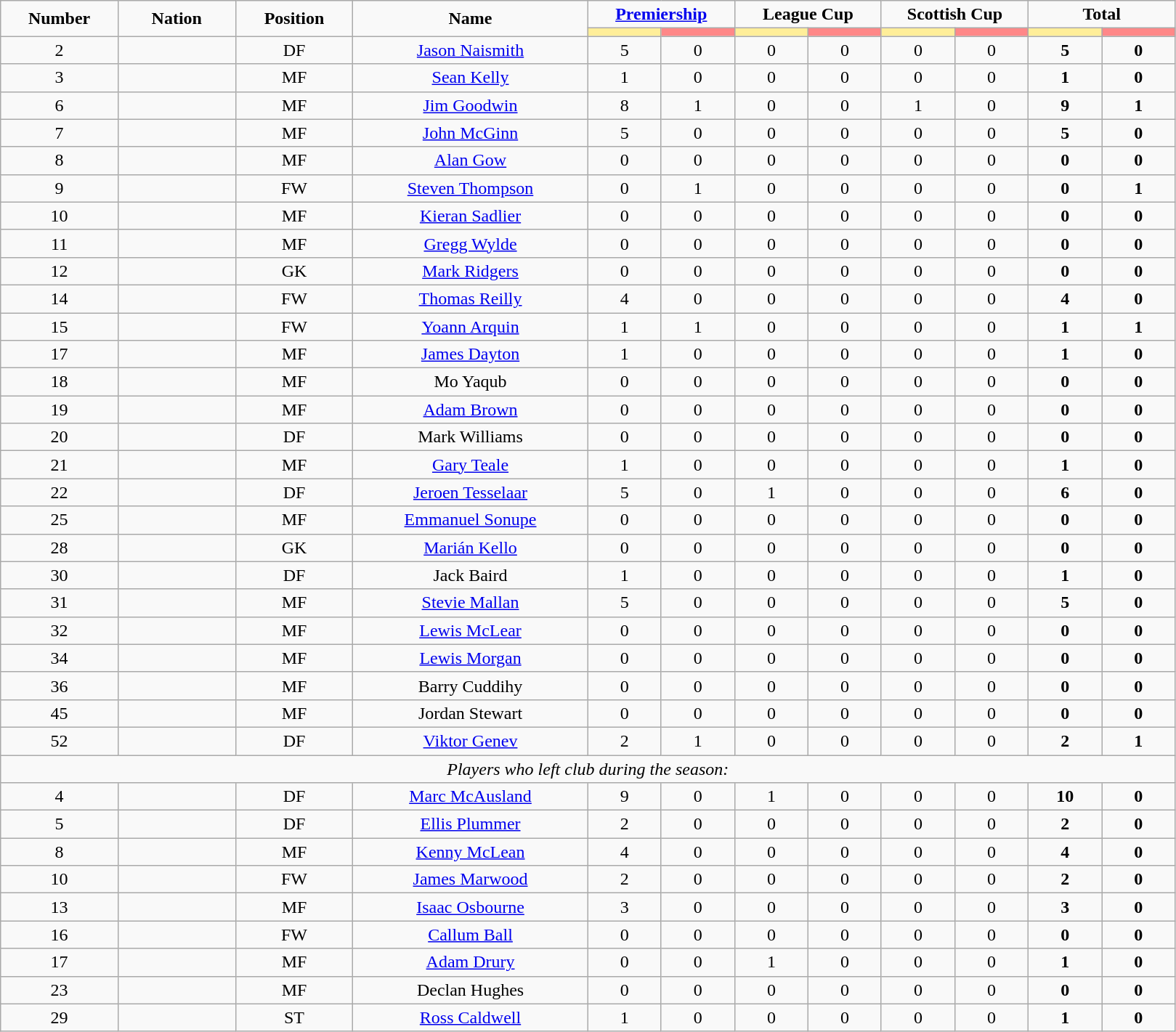<table class="wikitable" style="text-align:center;">
<tr style="text-align:center;">
<td rowspan="2"  style="width:10%; "><strong>Number</strong></td>
<td rowspan="2"  style="width:10%; "><strong>Nation</strong></td>
<td rowspan="2"  style="width:10%; "><strong>Position</strong></td>
<td rowspan="2"  style="width:20%; "><strong>Name</strong></td>
<td colspan="2"><strong><a href='#'>Premiership</a></strong></td>
<td colspan="2"><strong>League Cup</strong></td>
<td colspan="2"><strong>Scottish Cup</strong></td>
<td colspan="2"><strong>Total </strong></td>
</tr>
<tr>
<th style="width:60px; background:#fe9;"></th>
<th style="width:60px; background:#ff8888;"></th>
<th style="width:60px; background:#fe9;"></th>
<th style="width:60px; background:#ff8888;"></th>
<th style="width:60px; background:#fe9;"></th>
<th style="width:60px; background:#ff8888;"></th>
<th style="width:60px; background:#fe9;"></th>
<th style="width:60px; background:#ff8888;"></th>
</tr>
<tr>
<td>2</td>
<td></td>
<td>DF</td>
<td><a href='#'>Jason Naismith</a></td>
<td>5</td>
<td>0</td>
<td>0</td>
<td>0</td>
<td>0</td>
<td>0</td>
<td><strong>5</strong></td>
<td><strong>0</strong></td>
</tr>
<tr>
<td>3</td>
<td></td>
<td>MF</td>
<td><a href='#'>Sean Kelly</a></td>
<td>1</td>
<td>0</td>
<td>0</td>
<td>0</td>
<td>0</td>
<td>0</td>
<td><strong>1</strong></td>
<td><strong>0</strong></td>
</tr>
<tr>
<td>6</td>
<td></td>
<td>MF</td>
<td><a href='#'>Jim Goodwin</a></td>
<td>8</td>
<td>1</td>
<td>0</td>
<td>0</td>
<td>1</td>
<td>0</td>
<td><strong>9</strong></td>
<td><strong>1</strong></td>
</tr>
<tr>
<td>7</td>
<td></td>
<td>MF</td>
<td><a href='#'>John McGinn</a></td>
<td>5</td>
<td>0</td>
<td>0</td>
<td>0</td>
<td>0</td>
<td>0</td>
<td><strong>5</strong></td>
<td><strong>0</strong></td>
</tr>
<tr>
<td>8</td>
<td></td>
<td>MF</td>
<td><a href='#'>Alan Gow</a></td>
<td>0</td>
<td>0</td>
<td>0</td>
<td>0</td>
<td>0</td>
<td>0</td>
<td><strong>0</strong></td>
<td><strong>0</strong></td>
</tr>
<tr>
<td>9</td>
<td></td>
<td>FW</td>
<td><a href='#'>Steven Thompson</a></td>
<td>0</td>
<td>1</td>
<td>0</td>
<td>0</td>
<td>0</td>
<td>0</td>
<td><strong>0</strong></td>
<td><strong>1</strong></td>
</tr>
<tr>
<td>10</td>
<td></td>
<td>MF</td>
<td><a href='#'>Kieran Sadlier</a></td>
<td>0</td>
<td>0</td>
<td>0</td>
<td>0</td>
<td>0</td>
<td>0</td>
<td><strong>0</strong></td>
<td><strong>0</strong></td>
</tr>
<tr>
<td>11</td>
<td></td>
<td>MF</td>
<td><a href='#'>Gregg Wylde</a></td>
<td>0</td>
<td>0</td>
<td>0</td>
<td>0</td>
<td>0</td>
<td>0</td>
<td><strong>0</strong></td>
<td><strong>0</strong></td>
</tr>
<tr>
<td>12</td>
<td></td>
<td>GK</td>
<td><a href='#'>Mark Ridgers</a></td>
<td>0</td>
<td>0</td>
<td>0</td>
<td>0</td>
<td>0</td>
<td>0</td>
<td><strong>0</strong></td>
<td><strong>0</strong></td>
</tr>
<tr>
<td>14</td>
<td></td>
<td>FW</td>
<td><a href='#'>Thomas Reilly</a></td>
<td>4</td>
<td>0</td>
<td>0</td>
<td>0</td>
<td>0</td>
<td>0</td>
<td><strong>4</strong></td>
<td><strong>0</strong></td>
</tr>
<tr>
<td>15</td>
<td></td>
<td>FW</td>
<td><a href='#'>Yoann Arquin</a></td>
<td>1</td>
<td>1</td>
<td>0</td>
<td>0</td>
<td>0</td>
<td>0</td>
<td><strong>1</strong></td>
<td><strong>1</strong></td>
</tr>
<tr>
<td>17</td>
<td></td>
<td>MF</td>
<td><a href='#'>James Dayton</a></td>
<td>1</td>
<td>0</td>
<td>0</td>
<td>0</td>
<td>0</td>
<td>0</td>
<td><strong>1</strong></td>
<td><strong>0</strong></td>
</tr>
<tr>
<td>18</td>
<td></td>
<td>MF</td>
<td>Mo Yaqub</td>
<td>0</td>
<td>0</td>
<td>0</td>
<td>0</td>
<td>0</td>
<td>0</td>
<td><strong>0</strong></td>
<td><strong>0</strong></td>
</tr>
<tr>
<td>19</td>
<td></td>
<td>MF</td>
<td><a href='#'>Adam Brown</a></td>
<td>0</td>
<td>0</td>
<td>0</td>
<td>0</td>
<td>0</td>
<td>0</td>
<td><strong>0</strong></td>
<td><strong>0</strong></td>
</tr>
<tr>
<td>20</td>
<td></td>
<td>DF</td>
<td>Mark Williams</td>
<td>0</td>
<td>0</td>
<td>0</td>
<td>0</td>
<td>0</td>
<td>0</td>
<td><strong>0</strong></td>
<td><strong>0</strong></td>
</tr>
<tr>
<td>21</td>
<td></td>
<td>MF</td>
<td><a href='#'>Gary Teale</a></td>
<td>1</td>
<td>0</td>
<td>0</td>
<td>0</td>
<td>0</td>
<td>0</td>
<td><strong>1</strong></td>
<td><strong>0</strong></td>
</tr>
<tr>
<td>22</td>
<td></td>
<td>DF</td>
<td><a href='#'>Jeroen Tesselaar</a></td>
<td>5</td>
<td>0</td>
<td>1</td>
<td>0</td>
<td>0</td>
<td>0</td>
<td><strong>6</strong></td>
<td><strong>0</strong></td>
</tr>
<tr>
<td>25</td>
<td></td>
<td>MF</td>
<td><a href='#'>Emmanuel Sonupe</a></td>
<td>0</td>
<td>0</td>
<td>0</td>
<td>0</td>
<td>0</td>
<td>0</td>
<td><strong>0</strong></td>
<td><strong>0</strong></td>
</tr>
<tr>
<td>28</td>
<td></td>
<td>GK</td>
<td><a href='#'>Marián Kello</a></td>
<td>0</td>
<td>0</td>
<td>0</td>
<td>0</td>
<td>0</td>
<td>0</td>
<td><strong>0</strong></td>
<td><strong>0</strong></td>
</tr>
<tr>
<td>30</td>
<td></td>
<td>DF</td>
<td>Jack Baird</td>
<td>1</td>
<td>0</td>
<td>0</td>
<td>0</td>
<td>0</td>
<td>0</td>
<td><strong>1</strong></td>
<td><strong>0</strong></td>
</tr>
<tr>
<td>31</td>
<td></td>
<td>MF</td>
<td><a href='#'>Stevie Mallan</a></td>
<td>5</td>
<td>0</td>
<td>0</td>
<td>0</td>
<td>0</td>
<td>0</td>
<td><strong>5</strong></td>
<td><strong>0</strong></td>
</tr>
<tr>
<td>32</td>
<td></td>
<td>MF</td>
<td><a href='#'>Lewis McLear</a></td>
<td>0</td>
<td>0</td>
<td>0</td>
<td>0</td>
<td>0</td>
<td>0</td>
<td><strong>0</strong></td>
<td><strong>0</strong></td>
</tr>
<tr>
<td>34</td>
<td></td>
<td>MF</td>
<td><a href='#'>Lewis Morgan</a></td>
<td>0</td>
<td>0</td>
<td>0</td>
<td>0</td>
<td>0</td>
<td>0</td>
<td><strong>0</strong></td>
<td><strong>0</strong></td>
</tr>
<tr>
<td>36</td>
<td></td>
<td>MF</td>
<td>Barry Cuddihy</td>
<td>0</td>
<td>0</td>
<td>0</td>
<td>0</td>
<td>0</td>
<td>0</td>
<td><strong>0</strong></td>
<td><strong>0</strong></td>
</tr>
<tr>
<td>45</td>
<td></td>
<td>MF</td>
<td>Jordan Stewart</td>
<td>0</td>
<td>0</td>
<td>0</td>
<td>0</td>
<td>0</td>
<td>0</td>
<td><strong>0</strong></td>
<td><strong>0</strong></td>
</tr>
<tr>
<td>52</td>
<td></td>
<td>DF</td>
<td><a href='#'>Viktor Genev</a></td>
<td>2</td>
<td>1</td>
<td>0</td>
<td>0</td>
<td>0</td>
<td>0</td>
<td><strong>2</strong></td>
<td><strong>1</strong></td>
</tr>
<tr>
<td colspan="14"><em>Players who left club during the season:</em></td>
</tr>
<tr>
<td>4</td>
<td></td>
<td>DF</td>
<td><a href='#'>Marc McAusland</a></td>
<td>9</td>
<td>0</td>
<td>1</td>
<td>0</td>
<td>0</td>
<td>0</td>
<td><strong>10</strong></td>
<td><strong>0</strong></td>
</tr>
<tr>
<td>5</td>
<td></td>
<td>DF</td>
<td><a href='#'>Ellis Plummer</a></td>
<td>2</td>
<td>0</td>
<td>0</td>
<td>0</td>
<td>0</td>
<td>0</td>
<td><strong>2</strong></td>
<td><strong>0</strong></td>
</tr>
<tr>
<td>8</td>
<td></td>
<td>MF</td>
<td><a href='#'>Kenny McLean</a></td>
<td>4</td>
<td>0</td>
<td>0</td>
<td>0</td>
<td>0</td>
<td>0</td>
<td><strong>4</strong></td>
<td><strong>0</strong></td>
</tr>
<tr>
<td>10</td>
<td></td>
<td>FW</td>
<td><a href='#'>James Marwood</a></td>
<td>2</td>
<td>0</td>
<td>0</td>
<td>0</td>
<td>0</td>
<td>0</td>
<td><strong>2</strong></td>
<td><strong>0</strong></td>
</tr>
<tr>
<td>13</td>
<td></td>
<td>MF</td>
<td><a href='#'>Isaac Osbourne</a></td>
<td>3</td>
<td>0</td>
<td>0</td>
<td>0</td>
<td>0</td>
<td>0</td>
<td><strong>3</strong></td>
<td><strong>0</strong></td>
</tr>
<tr>
<td>16</td>
<td></td>
<td>FW</td>
<td><a href='#'>Callum Ball</a></td>
<td>0</td>
<td>0</td>
<td>0</td>
<td>0</td>
<td>0</td>
<td>0</td>
<td><strong>0</strong></td>
<td><strong>0</strong></td>
</tr>
<tr>
<td>17</td>
<td></td>
<td>MF</td>
<td><a href='#'>Adam Drury</a></td>
<td>0</td>
<td>0</td>
<td>1</td>
<td>0</td>
<td>0</td>
<td>0</td>
<td><strong>1</strong></td>
<td><strong>0</strong></td>
</tr>
<tr>
<td>23</td>
<td></td>
<td>MF</td>
<td>Declan Hughes</td>
<td>0</td>
<td>0</td>
<td>0</td>
<td>0</td>
<td>0</td>
<td>0</td>
<td><strong>0</strong></td>
<td><strong>0</strong></td>
</tr>
<tr>
<td>29</td>
<td></td>
<td>ST</td>
<td><a href='#'>Ross Caldwell</a></td>
<td>1</td>
<td>0</td>
<td>0</td>
<td>0</td>
<td>0</td>
<td>0</td>
<td><strong>1</strong></td>
<td><strong>0</strong></td>
</tr>
</table>
